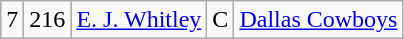<table class="wikitable" style="text-align:center">
<tr>
<td>7</td>
<td>216</td>
<td><a href='#'>E. J. Whitley</a></td>
<td>C</td>
<td><a href='#'>Dallas Cowboys</a></td>
</tr>
</table>
